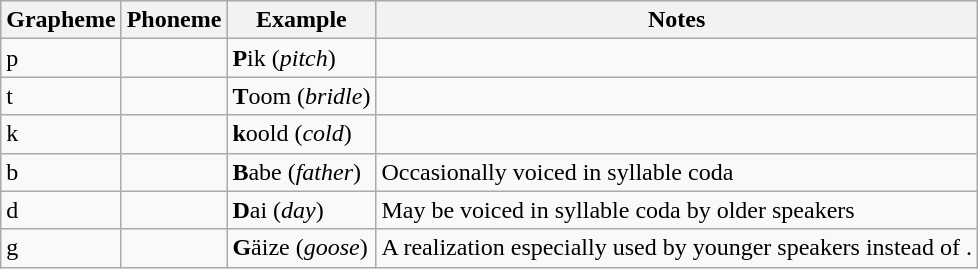<table class="wikitable">
<tr style="background-color:#FFDEAD;" align="center">
<th>Grapheme</th>
<th>Phoneme</th>
<th>Example</th>
<th>Notes</th>
</tr>
<tr>
<td>p</td>
<td></td>
<td><strong>P</strong>ik (<em>pitch</em>)</td>
<td></td>
</tr>
<tr>
<td>t</td>
<td></td>
<td><strong>T</strong>oom (<em>bridle</em>)</td>
<td></td>
</tr>
<tr>
<td>k</td>
<td></td>
<td><strong>k</strong>oold (<em>cold</em>)</td>
<td></td>
</tr>
<tr>
<td>b</td>
<td></td>
<td><strong>B</strong>abe (<em>father</em>)</td>
<td>Occasionally voiced in syllable coda</td>
</tr>
<tr>
<td>d</td>
<td></td>
<td><strong>D</strong>ai (<em>day</em>)</td>
<td>May be voiced in syllable coda by older speakers</td>
</tr>
<tr>
<td>g</td>
<td></td>
<td><strong>G</strong>äize (<em>goose</em>)</td>
<td>A realization especially used by younger speakers instead of .</td>
</tr>
</table>
